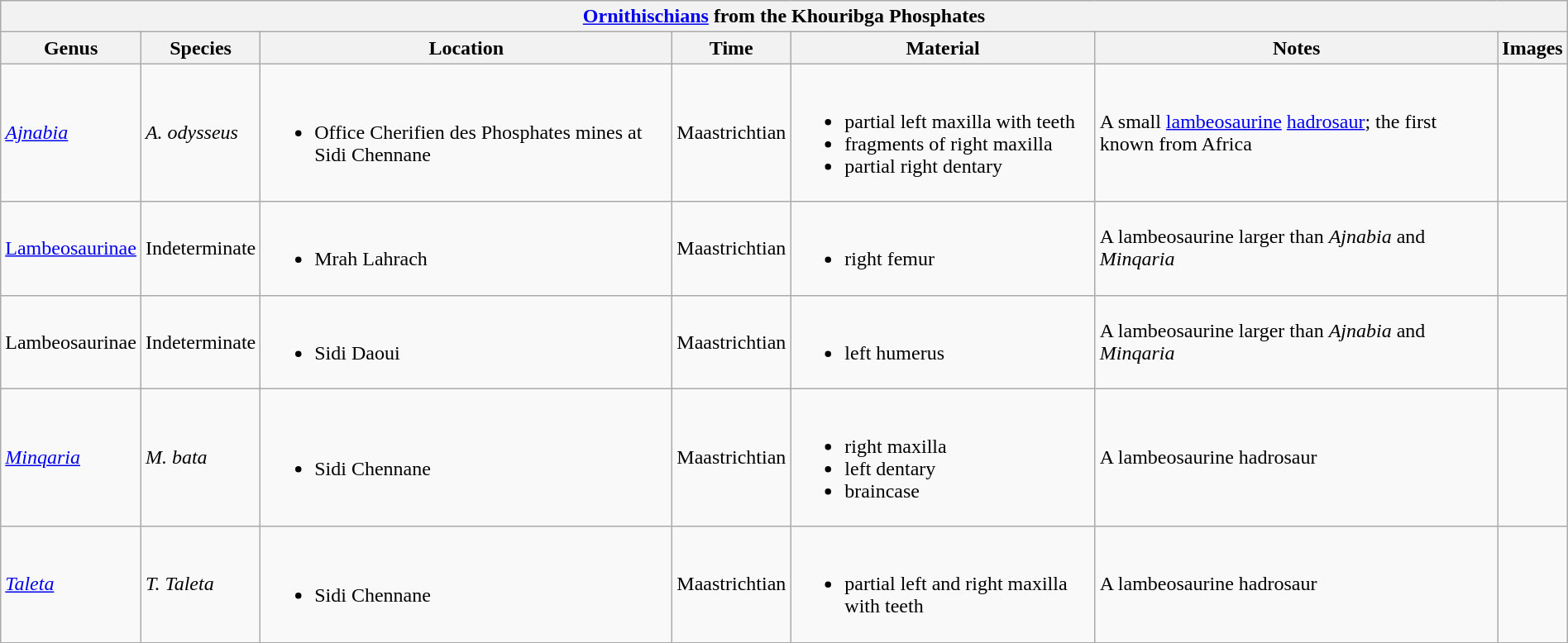<table class="wikitable"  style="margin:auto; width:100%;">
<tr>
<th colspan="7" align="center"><strong><a href='#'>Ornithischians</a> from the Khouribga Phosphates</strong></th>
</tr>
<tr>
<th>Genus</th>
<th>Species</th>
<th>Location</th>
<th>Time</th>
<th>Material</th>
<th>Notes</th>
<th>Images</th>
</tr>
<tr>
<td><em><a href='#'>Ajnabia</a></em></td>
<td><em>A. odysseus</em></td>
<td><br><ul><li>Office Cherifien des Phosphates mines at Sidi Chennane</li></ul></td>
<td>Maastrichtian</td>
<td><br><ul><li>partial left maxilla with teeth</li><li>fragments of right maxilla</li><li>partial right dentary</li></ul></td>
<td>A small <a href='#'>lambeosaurine</a> <a href='#'>hadrosaur</a>; the first known from Africa</td>
<td></td>
</tr>
<tr>
<td><a href='#'>Lambeosaurinae</a></td>
<td>Indeterminate</td>
<td><br><ul><li>Mrah Lahrach</li></ul></td>
<td>Maastrichtian</td>
<td><br><ul><li>right femur</li></ul></td>
<td>A lambeosaurine larger than <em>Ajnabia</em> and <em>Minqaria</em></td>
<td></td>
</tr>
<tr>
<td>Lambeosaurinae</td>
<td>Indeterminate</td>
<td><br><ul><li>Sidi Daoui</li></ul></td>
<td>Maastrichtian</td>
<td><br><ul><li>left humerus</li></ul></td>
<td>A lambeosaurine larger than <em>Ajnabia</em> and <em>Minqaria</em></td>
<td></td>
</tr>
<tr>
<td><em><a href='#'>Minqaria</a></em></td>
<td><em>M. bata</em></td>
<td><br><ul><li>Sidi Chennane</li></ul></td>
<td>Maastrichtian</td>
<td><br><ul><li>right maxilla</li><li>left dentary</li><li>braincase</li></ul></td>
<td>A lambeosaurine hadrosaur</td>
<td></td>
</tr>
<tr>
<td><em><a href='#'>Taleta</a></em></td>
<td><em>T. Taleta</em></td>
<td><br><ul><li>Sidi Chennane</li></ul></td>
<td>Maastrichtian</td>
<td><br><ul><li>partial left and right maxilla with teeth</li></ul></td>
<td>A lambeosaurine hadrosaur</td>
<td></td>
</tr>
<tr>
</tr>
</table>
